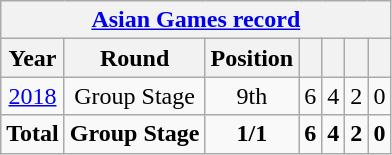<table class="wikitable" style="text-align: center;">
<tr>
<th colspan=10><a href='#'>Asian Games record</a></th>
</tr>
<tr>
<th>Year</th>
<th>Round</th>
<th>Position</th>
<th></th>
<th></th>
<th></th>
<th></th>
</tr>
<tr>
<td> <a href='#'>2018</a></td>
<td>Group Stage</td>
<td>9th</td>
<td>6</td>
<td>4</td>
<td>2</td>
<td>0</td>
</tr>
<tr>
<td colspan=1><strong>Total</strong></td>
<td><strong>Group Stage</strong></td>
<td><strong>1/1</strong></td>
<td><strong>6</strong></td>
<td><strong>4</strong></td>
<td><strong>2</strong></td>
<td><strong>0</strong></td>
</tr>
</table>
